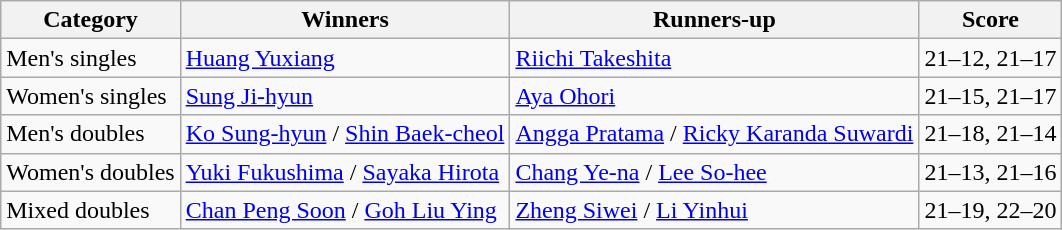<table class=wikitable style="white-space:nowrap;">
<tr>
<th>Category</th>
<th>Winners</th>
<th>Runners-up</th>
<th>Score</th>
</tr>
<tr>
<td>Men's singles</td>
<td> <a href='#'>Huang Yuxiang</a></td>
<td> <a href='#'>Riichi Takeshita</a></td>
<td>21–12, 21–17</td>
</tr>
<tr>
<td>Women's singles</td>
<td> <a href='#'>Sung Ji-hyun</a></td>
<td> <a href='#'>Aya Ohori</a></td>
<td>21–15, 21–17</td>
</tr>
<tr>
<td>Men's doubles</td>
<td> <a href='#'>Ko Sung-hyun</a> / <a href='#'>Shin Baek-cheol</a></td>
<td> <a href='#'>Angga Pratama</a> / <a href='#'>Ricky Karanda Suwardi</a></td>
<td>21–18, 21–14</td>
</tr>
<tr>
<td>Women's doubles</td>
<td> <a href='#'>Yuki Fukushima</a> / <a href='#'>Sayaka Hirota</a></td>
<td> <a href='#'>Chang Ye-na</a> / <a href='#'>Lee So-hee</a></td>
<td>21–13, 21–16</td>
</tr>
<tr>
<td>Mixed doubles</td>
<td> <a href='#'>Chan Peng Soon</a> / <a href='#'>Goh Liu Ying</a></td>
<td> <a href='#'>Zheng Siwei</a> /  <a href='#'>Li Yinhui</a></td>
<td>21–19, 22–20</td>
</tr>
</table>
